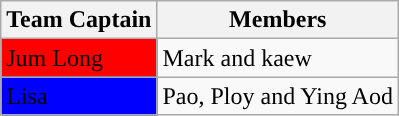<table class="wikitable">
<tr>
<th>Team Captain</th>
<th>Members</th>
</tr>
<tr>
<td style="background:red"><span>Jum Long </span></td>
<td>Mark and kaew</td>
</tr>
<tr>
<td style="background:#0000FF"><span>Lisa </span></td>
<td>Pao, Ploy and Ying Aod</td>
</tr>
</table>
